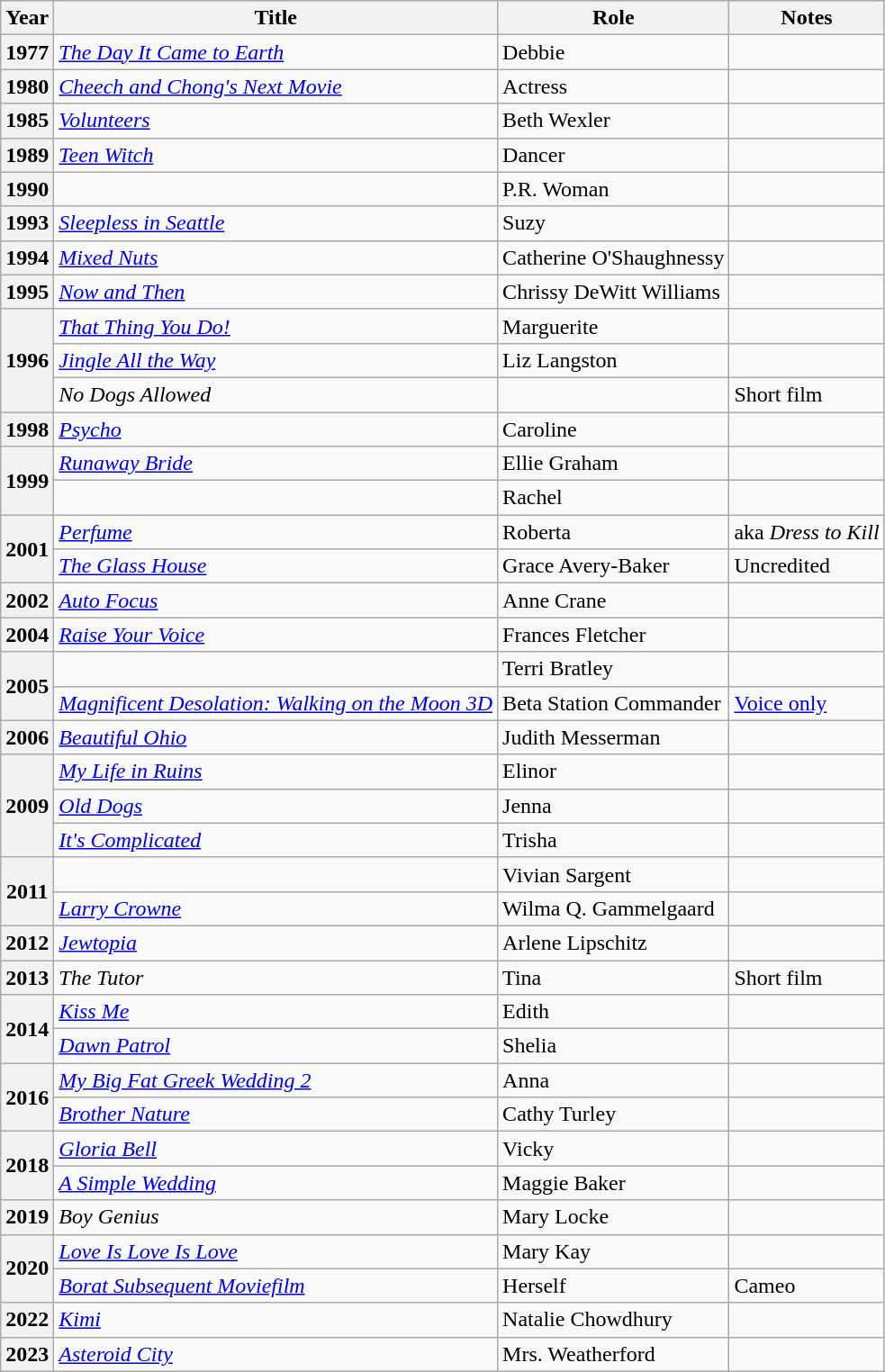<table class="wikitable sortable">
<tr>
<th scope="col">Year</th>
<th scope="col">Title</th>
<th scope="col">Role</th>
<th scope="col" class="unsortable">Notes</th>
</tr>
<tr>
<th scope="row">1977</th>
<td><em><a href='#'>The Day It Came to Earth</a></em></td>
<td>Debbie</td>
<td></td>
</tr>
<tr>
<th scope="row">1980</th>
<td><em><a href='#'>Cheech and Chong's Next Movie</a></em></td>
<td>Actress</td>
<td></td>
</tr>
<tr>
<th scope="row">1985</th>
<td><em><a href='#'>Volunteers</a></em></td>
<td>Beth Wexler</td>
<td></td>
</tr>
<tr>
<th scope="row">1989</th>
<td><em><a href='#'>Teen Witch</a></em></td>
<td>Dancer</td>
<td></td>
</tr>
<tr>
<th scope="row">1990</th>
<td><em></em></td>
<td>P.R. Woman</td>
<td></td>
</tr>
<tr>
<th scope="row">1993</th>
<td><em><a href='#'>Sleepless in Seattle</a></em></td>
<td>Suzy</td>
<td></td>
</tr>
<tr>
<th scope="row">1994</th>
<td><em><a href='#'>Mixed Nuts</a></em></td>
<td>Catherine O'Shaughnessy</td>
<td></td>
</tr>
<tr>
<th scope="row">1995</th>
<td><em><a href='#'>Now and Then</a></em></td>
<td>Chrissy DeWitt Williams</td>
<td></td>
</tr>
<tr>
<th rowspan="3" scope="row">1996</th>
<td><em><a href='#'>That Thing You Do!</a></em></td>
<td>Marguerite</td>
<td></td>
</tr>
<tr>
<td><em><a href='#'>Jingle All the Way</a></em></td>
<td>Liz Langston</td>
<td></td>
</tr>
<tr>
<td><em>No Dogs Allowed</em></td>
<td></td>
<td>Short film</td>
</tr>
<tr>
<th scope="row">1998</th>
<td><em><a href='#'>Psycho</a></em></td>
<td>Caroline</td>
<td></td>
</tr>
<tr>
<th rowspan="2" scope="row">1999</th>
<td><em><a href='#'>Runaway Bride</a></em></td>
<td>Ellie Graham</td>
<td></td>
</tr>
<tr>
<td><em></em></td>
<td>Rachel</td>
<td></td>
</tr>
<tr>
<th rowspan="2" scope="row">2001</th>
<td><em><a href='#'>Perfume</a></em></td>
<td>Roberta</td>
<td>aka <em>Dress to Kill</em></td>
</tr>
<tr>
<td><em><a href='#'>The Glass House</a></em></td>
<td>Grace Avery-Baker</td>
<td>Uncredited</td>
</tr>
<tr>
<th scope="row">2002</th>
<td><em><a href='#'>Auto Focus</a></em></td>
<td>Anne Crane</td>
<td></td>
</tr>
<tr>
<th scope="row">2004</th>
<td><em><a href='#'>Raise Your Voice</a></em></td>
<td>Frances Fletcher</td>
<td></td>
</tr>
<tr>
<th rowspan="2" scope="row">2005</th>
<td><em></em></td>
<td>Terri Bratley</td>
<td></td>
</tr>
<tr>
<td><em><a href='#'>Magnificent Desolation: Walking on the Moon 3D</a></em></td>
<td>Beta Station Commander</td>
<td><a href='#'>Voice only</a></td>
</tr>
<tr>
<th scope="row">2006</th>
<td><em><a href='#'>Beautiful Ohio</a></em></td>
<td>Judith Messerman</td>
<td></td>
</tr>
<tr>
<th rowspan="3" scope="row">2009</th>
<td><em><a href='#'>My Life in Ruins</a></em></td>
<td>Elinor</td>
<td></td>
</tr>
<tr>
<td><em><a href='#'>Old Dogs</a></em></td>
<td>Jenna</td>
<td></td>
</tr>
<tr>
<td><em><a href='#'>It's Complicated</a></em></td>
<td>Trisha</td>
<td></td>
</tr>
<tr>
<th rowspan="2" scope="row">2011</th>
<td><em></em></td>
<td>Vivian Sargent</td>
<td></td>
</tr>
<tr>
<td><em><a href='#'>Larry Crowne</a></em></td>
<td>Wilma Q. Gammelgaard</td>
<td></td>
</tr>
<tr>
<th scope="row">2012</th>
<td><em><a href='#'>Jewtopia</a></em></td>
<td>Arlene Lipschitz</td>
<td></td>
</tr>
<tr>
<th scope="row">2013</th>
<td><em>The Tutor</em></td>
<td>Tina</td>
<td>Short film</td>
</tr>
<tr>
<th rowspan="2" scope="row">2014</th>
<td><em><a href='#'>Kiss Me</a></em></td>
<td>Edith</td>
<td></td>
</tr>
<tr>
<td><em><a href='#'>Dawn Patrol</a></em></td>
<td>Shelia</td>
<td></td>
</tr>
<tr>
<th rowspan="2" scope="row">2016</th>
<td><em><a href='#'>My Big Fat Greek Wedding 2</a></em></td>
<td>Anna</td>
<td></td>
</tr>
<tr>
<td><em><a href='#'>Brother Nature</a></em></td>
<td>Cathy Turley</td>
<td></td>
</tr>
<tr>
<th rowspan="2" scope="row">2018</th>
<td><em><a href='#'>Gloria Bell</a></em></td>
<td>Vicky</td>
<td></td>
</tr>
<tr>
<td><em><a href='#'>A Simple Wedding</a></em></td>
<td>Maggie Baker</td>
<td></td>
</tr>
<tr>
<th scope="row">2019</th>
<td><em>Boy Genius</em></td>
<td>Mary Locke</td>
<td></td>
</tr>
<tr>
<th rowspan="2" scope="row">2020</th>
<td><em><a href='#'>Love Is Love Is Love</a></em></td>
<td>Mary Kay</td>
<td></td>
</tr>
<tr>
<td><em><a href='#'>Borat Subsequent Moviefilm</a></em></td>
<td>Herself</td>
<td>Cameo</td>
</tr>
<tr>
<th scope="row">2022</th>
<td><em><a href='#'>Kimi</a></em></td>
<td>Natalie Chowdhury</td>
<td></td>
</tr>
<tr>
<th scope"row">2023</th>
<td><em><a href='#'>Asteroid City</a></em></td>
<td>Mrs. Weatherford</td>
<td></td>
</tr>
</table>
